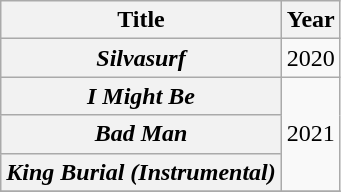<table class="wikitable plainrowheaders" style="text-align:center;">
<tr>
<th scope="col">Title</th>
<th scope="col">Year</th>
</tr>
<tr>
<th scope="row"><em>Silvasurf</em></th>
<td rowspan="1">2020</td>
</tr>
<tr>
<th scope="row"><em>I Might Be</em></th>
<td rowspan="3">2021</td>
</tr>
<tr>
<th scope="row"><em>Bad Man</em></th>
</tr>
<tr>
<th scope="row"><em>King Burial (Instrumental)</em></th>
</tr>
<tr>
</tr>
</table>
